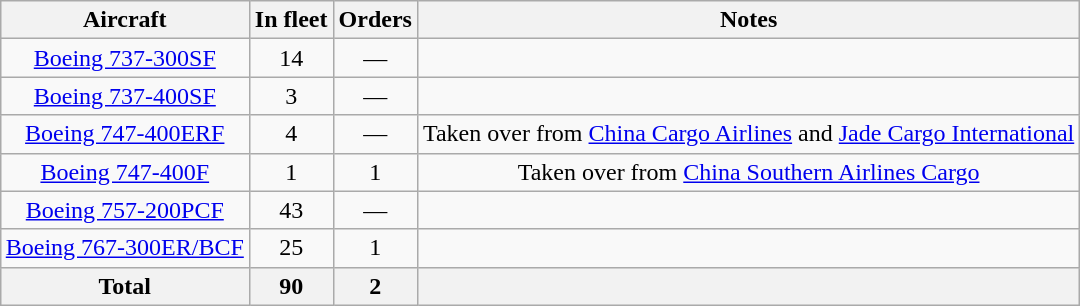<table class="wikitable" style="margin:1em auto; border-collapse: collapse;text-align:center">
<tr>
<th>Aircraft</th>
<th>In fleet</th>
<th>Orders</th>
<th>Notes</th>
</tr>
<tr>
<td><a href='#'>Boeing 737-300SF</a></td>
<td>14</td>
<td>—</td>
<td></td>
</tr>
<tr>
<td><a href='#'>Boeing 737-400SF</a></td>
<td>3</td>
<td>—</td>
<td></td>
</tr>
<tr>
<td><a href='#'>Boeing 747-400ERF</a></td>
<td>4</td>
<td>—</td>
<td>Taken over from <a href='#'>China Cargo Airlines</a> and <a href='#'>Jade Cargo International</a></td>
</tr>
<tr>
<td><a href='#'>Boeing 747-400F</a></td>
<td>1</td>
<td>1</td>
<td>Taken over from <a href='#'>China Southern Airlines Cargo</a></td>
</tr>
<tr>
<td><a href='#'>Boeing 757-200PCF</a></td>
<td>43</td>
<td>—</td>
<td></td>
</tr>
<tr>
<td><a href='#'>Boeing 767-300ER/BCF</a></td>
<td>25</td>
<td>1</td>
<td></td>
</tr>
<tr>
<th>Total</th>
<th>90</th>
<th>2</th>
<th></th>
</tr>
</table>
